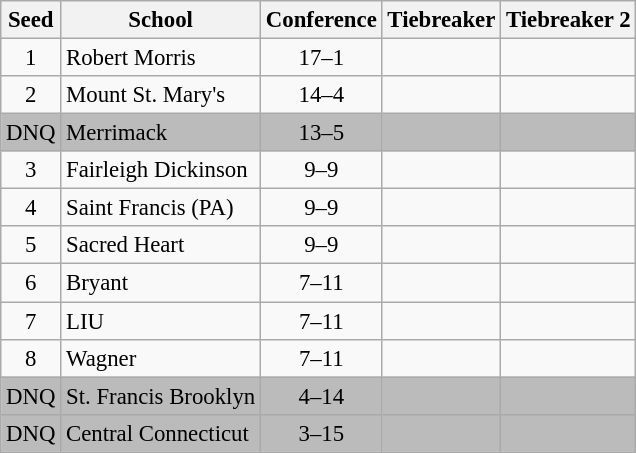<table class="wikitable" style="white-space:nowrap; font-size:95%;text-align:center">
<tr>
<th>Seed</th>
<th>School</th>
<th>Conference</th>
<th>Tiebreaker</th>
<th>Tiebreaker 2</th>
</tr>
<tr>
<td>1</td>
<td align=left>Robert Morris</td>
<td>17–1</td>
<td align=left></td>
<td></td>
</tr>
<tr>
<td>2</td>
<td align=left>Mount St. Mary's</td>
<td>14–4</td>
<td align=left></td>
<td></td>
</tr>
<tr bgcolor=#bbbbbb>
<td>DNQ</td>
<td align=left>Merrimack</td>
<td>13–5</td>
<td></td>
<td></td>
</tr>
<tr>
<td>3</td>
<td align=left>Fairleigh Dickinson</td>
<td>9–9</td>
<td align=left></td>
<td></td>
</tr>
<tr>
<td>4</td>
<td align=left>Saint Francis (PA)</td>
<td>9–9</td>
<td align=left></td>
<td></td>
</tr>
<tr>
<td>5</td>
<td align=left>Sacred Heart</td>
<td>9–9</td>
<td align=left></td>
<td></td>
</tr>
<tr>
<td>6</td>
<td align=left>Bryant</td>
<td>7–11</td>
<td align=left></td>
<td></td>
</tr>
<tr>
<td>7</td>
<td align=left>LIU</td>
<td>7–11</td>
<td align=left></td>
<td></td>
</tr>
<tr>
<td>8</td>
<td align=left>Wagner</td>
<td>7–11</td>
<td align=left></td>
<td></td>
</tr>
<tr bgcolor=#bbbbbb>
<td>DNQ</td>
<td align=left>St. Francis Brooklyn</td>
<td>4–14</td>
<td></td>
<td></td>
</tr>
<tr bgcolor=#bbbbbb>
<td>DNQ</td>
<td align=left>Central Connecticut</td>
<td>3–15</td>
<td></td>
<td></td>
</tr>
</table>
